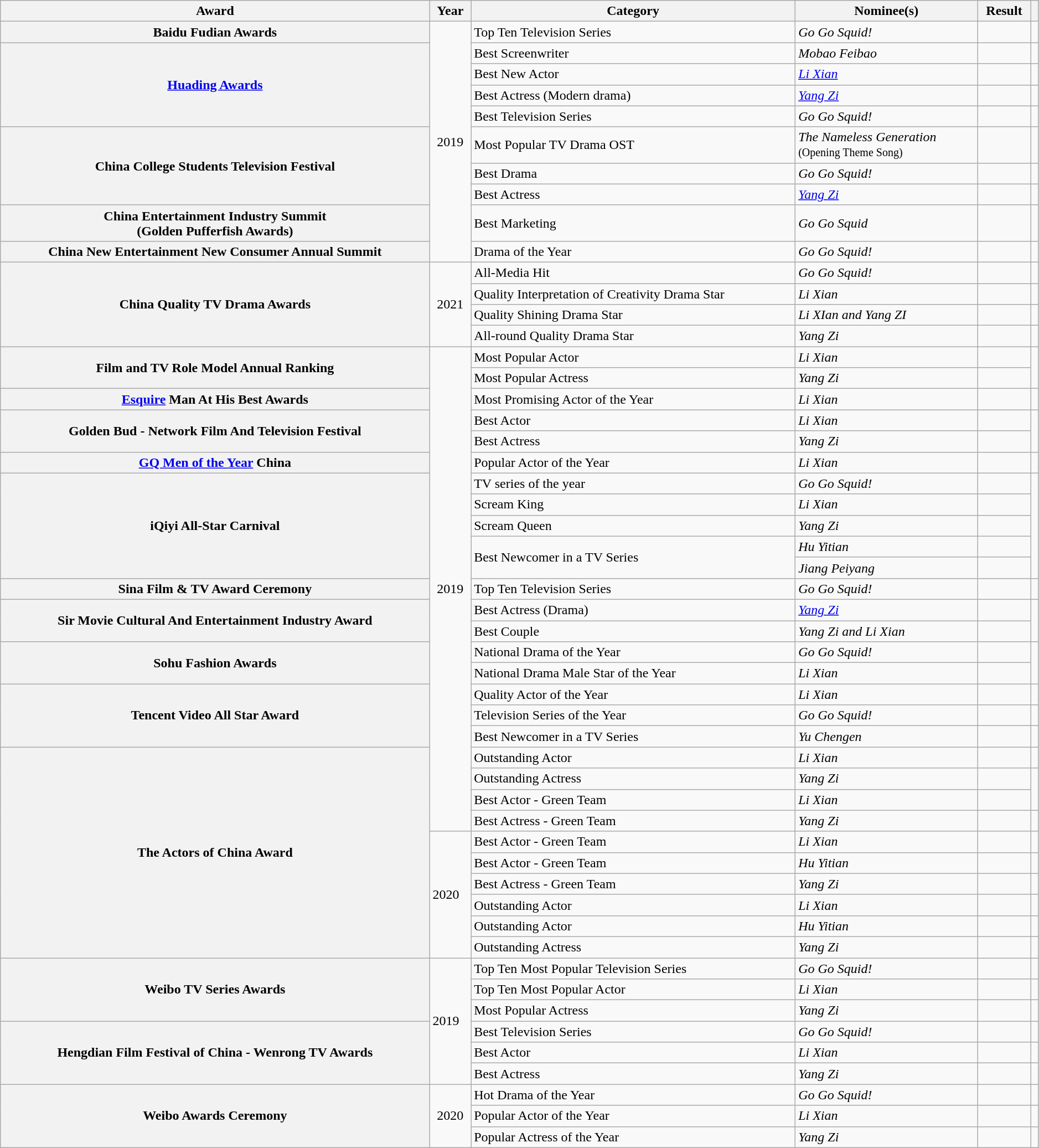<table class="wikitable sortable plainrowheaders" style="width:99%;">
<tr>
<th scope="col">Award</th>
<th scope="col">Year</th>
<th scope="col">Category</th>
<th scope="col">Nominee(s)</th>
<th scope="col">Result</th>
<th scope="col" class="unsortable"></th>
</tr>
<tr>
<th scope="row">Baidu Fudian Awards</th>
<td rowspan="10" style="text-align:center;">2019</td>
<td>Top Ten Television Series</td>
<td><em>Go Go Squid!</em></td>
<td></td>
<td style="text-align:center;"></td>
</tr>
<tr>
<th rowspan="4" scope="row"><a href='#'>Huading Awards</a></th>
<td>Best Screenwriter</td>
<td><em>Mobao Feibao</em></td>
<td></td>
<td style="text-align:center;"></td>
</tr>
<tr>
<td>Best New Actor</td>
<td><a href='#'><em>Li Xian</em></a></td>
<td></td>
<td style="text-align:center;"></td>
</tr>
<tr>
<td>Best Actress (Modern drama)</td>
<td><a href='#'><em>Yang Zi</em></a></td>
<td></td>
<td style="text-align:center;"></td>
</tr>
<tr>
<td>Best Television Series</td>
<td><em>Go Go Squid!</em></td>
<td></td>
<td></td>
</tr>
<tr>
<th rowspan="3" scope="row">China College Students Television Festival</th>
<td>Most Popular TV Drama OST</td>
<td><em>The Nameless Generation</em><br><small>(Opening Theme Song)</small></td>
<td></td>
<td></td>
</tr>
<tr>
<td>Best Drama</td>
<td><em>Go Go Squid!</em></td>
<td></td>
<td></td>
</tr>
<tr>
<td>Best Actress</td>
<td><a href='#'><em>Yang Zi</em></a></td>
<td></td>
<td></td>
</tr>
<tr>
<th scope="row">China Entertainment Industry Summit <br> (Golden Pufferfish Awards)<br></th>
<td>Best Marketing</td>
<td><em>Go Go Squid</em></td>
<td></td>
<td style="text-align:center;"></td>
</tr>
<tr>
<th scope="row">China New Entertainment New Consumer Annual Summit</th>
<td>Drama of the Year</td>
<td><em>Go Go Squid!</em></td>
<td></td>
<td style="text-align:center;"></td>
</tr>
<tr>
<th rowspan="4" scope="row">China Quality TV Drama Awards</th>
<td rowspan="4" style="text-align:center;">2021</td>
<td>All-Media Hit</td>
<td><em>Go Go Squid!</em></td>
<td></td>
<td></td>
</tr>
<tr>
<td>Quality Interpretation of Creativity Drama Star</td>
<td><em>Li Xian</em></td>
<td></td>
<td></td>
</tr>
<tr>
<td>Quality Shining Drama Star</td>
<td><em>Li XIan and Yang ZI</em></td>
<td></td>
<td></td>
</tr>
<tr>
<td>All-round Quality Drama Star</td>
<td><em>Yang Zi</em></td>
<td></td>
<td></td>
</tr>
<tr>
<th rowspan="2" scope="row">Film and TV Role Model Annual Ranking</th>
<td rowspan="23" style="text-align:center;">2019</td>
<td>Most Popular Actor</td>
<td><em>Li Xian</em></td>
<td></td>
<td rowspan="2" style="text-align:center;"></td>
</tr>
<tr>
<td>Most Popular Actress</td>
<td><em>Yang Zi</em></td>
<td></td>
</tr>
<tr>
<th scope="row"><a href='#'>Esquire</a> Man At His Best Awards</th>
<td>Most Promising Actor of the Year</td>
<td><em>Li Xian</em></td>
<td></td>
<td style="text-align:center;"></td>
</tr>
<tr>
<th rowspan="2" scope="row">Golden Bud - Network Film And Television Festival</th>
<td>Best Actor</td>
<td><em>Li Xian</em></td>
<td></td>
<td rowspan="2" style="text-align:center;"></td>
</tr>
<tr>
<td>Best Actress</td>
<td><em>Yang Zi</em></td>
<td></td>
</tr>
<tr>
<th scope="row"><a href='#'>GQ Men of the Year</a> China</th>
<td>Popular Actor of the Year</td>
<td><em>Li Xian</em></td>
<td></td>
<td style="text-align:center;"></td>
</tr>
<tr>
<th rowspan="5" scope="row">iQiyi All-Star Carnival</th>
<td>TV series of the year</td>
<td><em>Go Go Squid!</em></td>
<td></td>
<td rowspan="5" style="text-align:center;"></td>
</tr>
<tr>
<td>Scream King</td>
<td><em>Li Xian</em></td>
<td></td>
</tr>
<tr>
<td>Scream Queen</td>
<td><em>Yang Zi</em></td>
<td></td>
</tr>
<tr>
<td rowspan="2">Best Newcomer in a TV Series</td>
<td><em>Hu Yitian</em></td>
<td></td>
</tr>
<tr>
<td Jiang Peiyao><em>Jiang Peiyang</em></td>
<td></td>
</tr>
<tr>
<th scope="row">Sina Film & TV Award Ceremony</th>
<td>Top Ten Television Series</td>
<td><em>Go Go Squid!</em></td>
<td></td>
<td style="text-align:center;"></td>
</tr>
<tr>
<th scope="row" rowspan="2">Sir Movie Cultural And Entertainment Industry Award</th>
<td>Best Actress (Drama)</td>
<td><a href='#'><em>Yang Zi</em></a></td>
<td></td>
<td style="text-align:center;" rowspan=2></td>
</tr>
<tr>
<td>Best Couple</td>
<td><em>Yang Zi and Li Xian</em></td>
<td></td>
</tr>
<tr>
<th scope="row" rowspan="2">Sohu Fashion Awards</th>
<td>National Drama of the Year</td>
<td><em>Go Go Squid!</em></td>
<td></td>
<td style="text-align:center;" rowspan=2></td>
</tr>
<tr>
<td>National Drama Male Star of the Year</td>
<td><em>Li Xian</em></td>
<td></td>
</tr>
<tr>
<th rowspan="3" scope="row">Tencent Video All Star Award</th>
<td>Quality Actor of the Year</td>
<td><em>Li Xian</em></td>
<td></td>
<td style="text-align:center;"></td>
</tr>
<tr>
<td>Television Series of the Year</td>
<td><em>Go Go Squid!</em></td>
<td></td>
<td></td>
</tr>
<tr>
<td>Best Newcomer in a TV Series</td>
<td><em>Yu Chengen</em></td>
<td></td>
<td></td>
</tr>
<tr>
<th rowspan="10" scope="row">The Actors of China Award</th>
<td>Outstanding Actor</td>
<td><em>Li Xian</em></td>
<td></td>
<td></td>
</tr>
<tr>
<td>Outstanding Actress</td>
<td><em>Yang Zi</em></td>
<td></td>
<td rowspan="2" style="text-align:center;"></td>
</tr>
<tr>
<td>Best Actor - Green Team</td>
<td><em>Li Xian</em></td>
<td></td>
</tr>
<tr>
<td>Best Actress - Green Team</td>
<td><em>Yang Zi</em></td>
<td></td>
<td></td>
</tr>
<tr>
<td rowspan="6" tyle="text-align:center;">2020</td>
<td>Best Actor - Green Team</td>
<td><em>Li Xian</em></td>
<td></td>
<td></td>
</tr>
<tr>
<td>Best Actor - Green Team</td>
<td><em>Hu Yitian</em></td>
<td></td>
<td></td>
</tr>
<tr>
<td>Best Actress - Green Team</td>
<td><em>Yang Zi</em></td>
<td></td>
<td></td>
</tr>
<tr>
<td>Outstanding Actor</td>
<td><em>Li Xian</em></td>
<td></td>
<td></td>
</tr>
<tr>
<td>Outstanding Actor</td>
<td><em>Hu Yitian</em></td>
<td></td>
<td></td>
</tr>
<tr>
<td>Outstanding Actress</td>
<td><em>Yang Zi</em></td>
<td></td>
<td></td>
</tr>
<tr>
<th rowspan="3" scope="row">Weibo TV Series Awards</th>
<td rowspan="6" tyle="text-align:center;">2019</td>
<td>Top Ten Most Popular Television Series</td>
<td><em>Go Go Squid!</em></td>
<td></td>
<td></td>
</tr>
<tr>
<td>Top Ten Most Popular Actor</td>
<td><em>Li Xian</em></td>
<td></td>
<td></td>
</tr>
<tr>
<td>Most Popular Actress</td>
<td><em>Yang Zi</em></td>
<td></td>
<td></td>
</tr>
<tr>
<th rowspan="3" scope="row">Hengdian Film Festival of China - Wenrong TV Awards</th>
<td>Best Television Series</td>
<td><em>Go Go Squid!</em></td>
<td></td>
<td></td>
</tr>
<tr>
<td>Best Actor</td>
<td Li Xian><em>Li Xian</em></td>
<td></td>
<td></td>
</tr>
<tr>
<td>Best Actress</td>
<td Yang Zi><em>Yang Zi</em></td>
<td></td>
<td></td>
</tr>
<tr>
<th rowspan="3" scope="row">Weibo Awards Ceremony</th>
<td rowspan="3" style="text-align:center;">2020</td>
<td>Hot Drama of the Year</td>
<td><em>Go Go Squid!</em></td>
<td></td>
<td style="text-align:center;"></td>
</tr>
<tr>
<td>Popular Actor of the Year</td>
<td><em>Li Xian</em></td>
<td></td>
<td style="text-align:center;"></td>
</tr>
<tr>
<td>Popular Actress of the Year</td>
<td><em>Yang Zi</em></td>
<td></td>
<td></td>
</tr>
</table>
